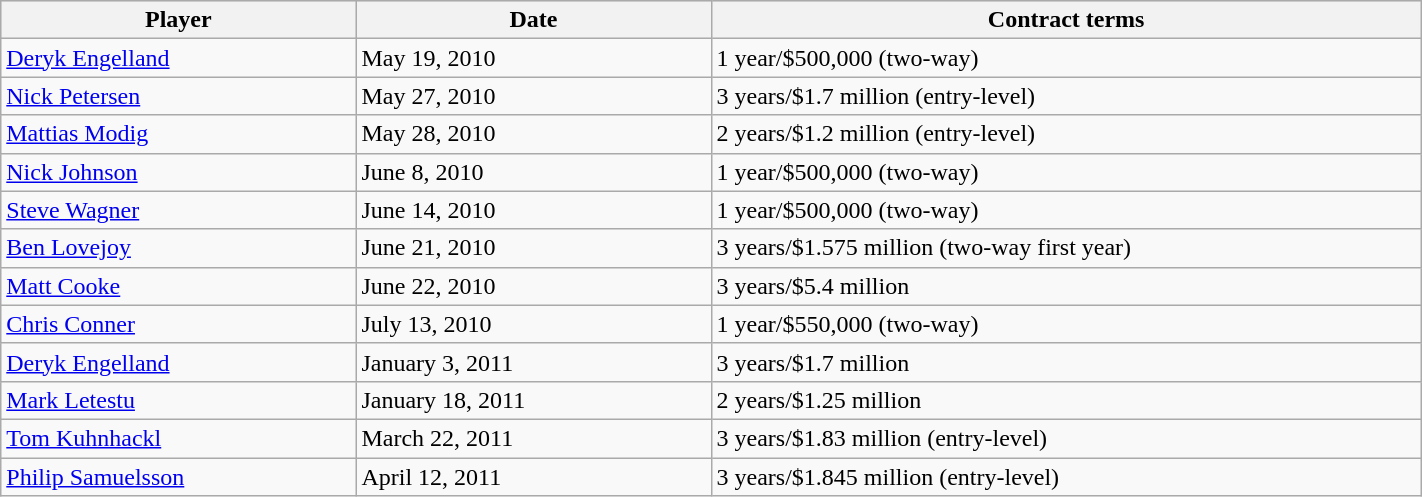<table class="wikitable" style="width:75%;">
<tr style="text-align:center; background:#ddd;">
<th style="width:25%;">Player</th>
<th style="width:25%;">Date</th>
<th style="width:50%;">Contract terms</th>
</tr>
<tr>
<td><a href='#'>Deryk Engelland</a></td>
<td>May 19, 2010</td>
<td>1 year/$500,000 (two-way)</td>
</tr>
<tr>
<td><a href='#'>Nick Petersen</a></td>
<td>May 27, 2010</td>
<td>3 years/$1.7 million (entry-level)</td>
</tr>
<tr>
<td><a href='#'>Mattias Modig</a></td>
<td>May 28, 2010</td>
<td>2 years/$1.2 million (entry-level)</td>
</tr>
<tr>
<td><a href='#'>Nick Johnson</a></td>
<td>June 8, 2010</td>
<td>1 year/$500,000 (two-way)</td>
</tr>
<tr>
<td><a href='#'>Steve Wagner</a></td>
<td>June 14, 2010</td>
<td>1 year/$500,000 (two-way)</td>
</tr>
<tr>
<td><a href='#'>Ben Lovejoy</a></td>
<td>June 21, 2010</td>
<td>3 years/$1.575 million (two-way first year)</td>
</tr>
<tr>
<td><a href='#'>Matt Cooke</a></td>
<td>June 22, 2010</td>
<td>3 years/$5.4 million</td>
</tr>
<tr>
<td><a href='#'>Chris Conner</a></td>
<td>July 13, 2010</td>
<td>1 year/$550,000 (two-way)</td>
</tr>
<tr>
<td><a href='#'>Deryk Engelland</a></td>
<td>January 3, 2011</td>
<td>3 years/$1.7 million</td>
</tr>
<tr>
<td><a href='#'>Mark Letestu</a></td>
<td>January 18, 2011</td>
<td>2 years/$1.25 million</td>
</tr>
<tr>
<td><a href='#'>Tom Kuhnhackl</a></td>
<td>March 22, 2011</td>
<td>3 years/$1.83 million (entry-level)</td>
</tr>
<tr>
<td><a href='#'>Philip Samuelsson</a></td>
<td>April 12, 2011</td>
<td>3 years/$1.845 million (entry-level)</td>
</tr>
</table>
